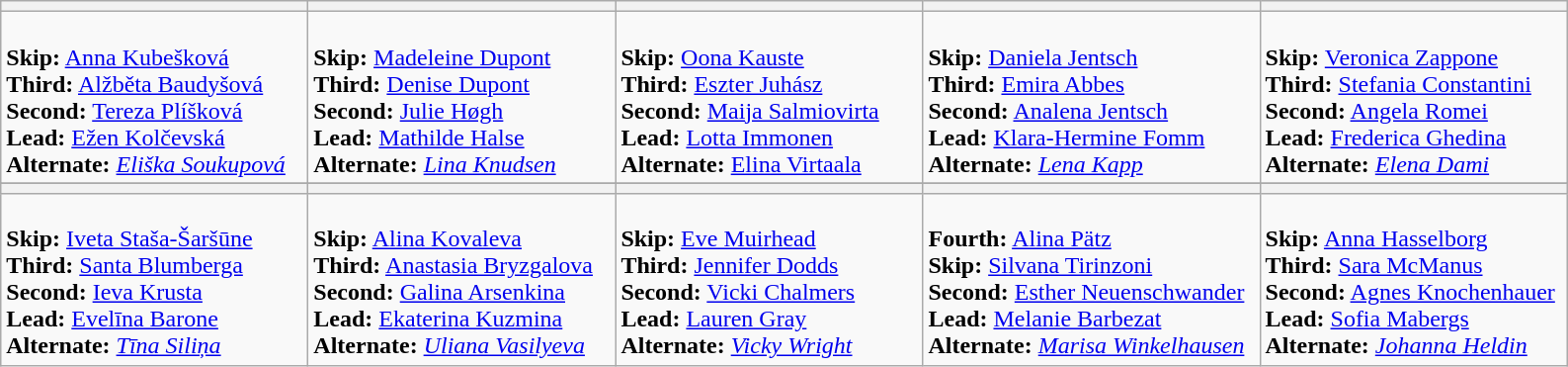<table class="wikitable">
<tr>
<th width=200></th>
<th width=200></th>
<th width=200></th>
<th width=220></th>
<th width=200></th>
</tr>
<tr>
<td><br><strong>Skip:</strong> <a href='#'>Anna Kubešková</a><br>
<strong>Third:</strong> <a href='#'>Alžběta Baudyšová</a><br>
<strong>Second:</strong> <a href='#'>Tereza Plíšková</a><br>
<strong>Lead:</strong> <a href='#'>Ežen Kolčevská</a><br>
<strong>Alternate:</strong> <em><a href='#'>Eliška Soukupová</a></em></td>
<td><br><strong>Skip:</strong> <a href='#'>Madeleine Dupont</a><br>
<strong>Third:</strong> <a href='#'>Denise Dupont</a><br>
<strong>Second:</strong> <a href='#'>Julie Høgh</a><br>
<strong>Lead:</strong> <a href='#'>Mathilde Halse</a><br>
<strong>Alternate:</strong> <em><a href='#'>Lina Knudsen</a></em></td>
<td><br><strong>Skip:</strong> <a href='#'>Oona Kauste</a><br>
<strong>Third:</strong> <a href='#'>Eszter Juhász</a><br>
<strong>Second:</strong> <a href='#'>Maija Salmiovirta</a><br>
<strong>Lead:</strong> <a href='#'>Lotta Immonen</a><br>
<strong>Alternate:</strong> <a href='#'>Elina Virtaala</a></td>
<td><br><strong>Skip:</strong> <a href='#'>Daniela Jentsch</a><br>
<strong>Third:</strong> <a href='#'>Emira Abbes</a><br>
<strong>Second:</strong> <a href='#'>Analena Jentsch</a><br>
<strong>Lead:</strong> <a href='#'>Klara-Hermine Fomm</a><br>
<strong>Alternate:</strong> <em><a href='#'>Lena Kapp</a></em></td>
<td><br><strong>Skip:</strong> <a href='#'>Veronica Zappone</a><br>
<strong>Third:</strong> <a href='#'>Stefania Constantini</a><br>
<strong>Second:</strong> <a href='#'>Angela Romei</a><br>
<strong>Lead:</strong> <a href='#'>Frederica Ghedina</a><br>
<strong>Alternate:</strong> <em><a href='#'>Elena Dami</a></em></td>
</tr>
<tr>
</tr>
<tr>
<th width=200></th>
<th width=200></th>
<th width=200></th>
<th width=220></th>
<th width=200></th>
</tr>
<tr>
<td><br><strong>Skip:</strong> <a href='#'>Iveta Staša-Šaršūne</a><br>
<strong>Third:</strong> <a href='#'>Santa Blumberga</a><br>
<strong>Second:</strong> <a href='#'>Ieva Krusta</a><br>
<strong>Lead:</strong> <a href='#'>Evelīna Barone</a><br>
<strong>Alternate:</strong> <em><a href='#'>Tīna Siliņa</a></em></td>
<td><br><strong>Skip:</strong> <a href='#'>Alina Kovaleva</a><br>
<strong>Third:</strong> <a href='#'>Anastasia Bryzgalova</a><br>
<strong>Second:</strong> <a href='#'>Galina Arsenkina</a><br>
<strong>Lead:</strong> <a href='#'>Ekaterina Kuzmina</a><br>
<strong>Alternate:</strong> <em><a href='#'>Uliana Vasilyeva</a></em></td>
<td><br><strong>Skip:</strong> <a href='#'>Eve Muirhead</a><br>
<strong>Third:</strong> <a href='#'>Jennifer Dodds</a><br>
<strong>Second:</strong> <a href='#'>Vicki Chalmers</a><br>
<strong>Lead:</strong> <a href='#'>Lauren Gray</a><br>
<strong>Alternate:</strong> <em><a href='#'>Vicky Wright</a></em></td>
<td><br><strong>Fourth:</strong> <a href='#'>Alina Pätz</a><br>
<strong>Skip:</strong> <a href='#'>Silvana Tirinzoni</a><br>
<strong>Second:</strong> <a href='#'>Esther Neuenschwander</a><br>
<strong>Lead:</strong> <a href='#'>Melanie Barbezat</a><br>
<strong>Alternate:</strong> <em><a href='#'>Marisa Winkelhausen</a></em></td>
<td><br><strong>Skip:</strong> <a href='#'>Anna Hasselborg</a><br>
<strong>Third:</strong> <a href='#'>Sara McManus</a><br>
<strong>Second:</strong> <a href='#'>Agnes Knochenhauer</a><br>
<strong>Lead:</strong> <a href='#'>Sofia Mabergs</a><br>
<strong>Alternate:</strong> <em><a href='#'>Johanna Heldin</a></em></td>
</tr>
</table>
